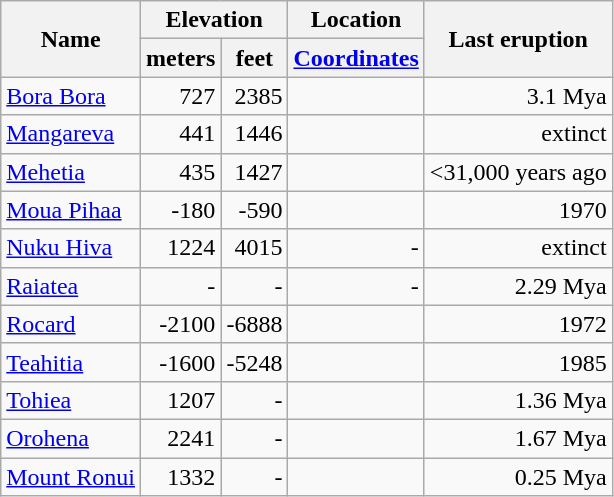<table class="wikitable">
<tr>
<th rowspan="2">Name</th>
<th colspan ="2">Elevation</th>
<th>Location</th>
<th rowspan="2">Last eruption</th>
</tr>
<tr>
<th>meters</th>
<th>feet</th>
<th><a href='#'>Coordinates</a></th>
</tr>
<tr align="right">
<td align="left"><a href='#'>Bora Bora</a></td>
<td>727</td>
<td>2385</td>
<td></td>
<td>3.1 Mya</td>
</tr>
<tr align="right">
<td align="left"><a href='#'>Mangareva</a></td>
<td>441</td>
<td>1446</td>
<td></td>
<td>extinct</td>
</tr>
<tr align="right">
<td align="left"><a href='#'>Mehetia</a></td>
<td>435</td>
<td>1427</td>
<td></td>
<td><31,000 years ago</td>
</tr>
<tr align="right">
<td align="left"><a href='#'>Moua Pihaa</a></td>
<td>-180</td>
<td>-590</td>
<td></td>
<td>1970</td>
</tr>
<tr align="right">
<td align="left"><a href='#'>Nuku Hiva</a></td>
<td>1224</td>
<td>4015</td>
<td>-</td>
<td>extinct</td>
</tr>
<tr align="right">
<td align="left"><a href='#'>Raiatea</a></td>
<td>-</td>
<td>-</td>
<td>-</td>
<td>2.29 Mya</td>
</tr>
<tr align="right">
<td align="left"><a href='#'>Rocard</a></td>
<td>-2100</td>
<td>-6888</td>
<td></td>
<td>1972</td>
</tr>
<tr align="right">
<td align="left"><a href='#'>Teahitia</a></td>
<td>-1600</td>
<td>-5248</td>
<td></td>
<td>1985</td>
</tr>
<tr align="right">
<td align="left"><a href='#'>Tohiea</a></td>
<td>1207</td>
<td>-</td>
<td></td>
<td>1.36 Mya</td>
</tr>
<tr align="right">
<td align="left"><a href='#'>Orohena</a></td>
<td>2241</td>
<td>-</td>
<td></td>
<td>1.67 Mya</td>
</tr>
<tr align="right">
<td align="left"><a href='#'>Mount Ronui</a></td>
<td>1332</td>
<td>-</td>
<td></td>
<td>0.25 Mya</td>
</tr>
</table>
